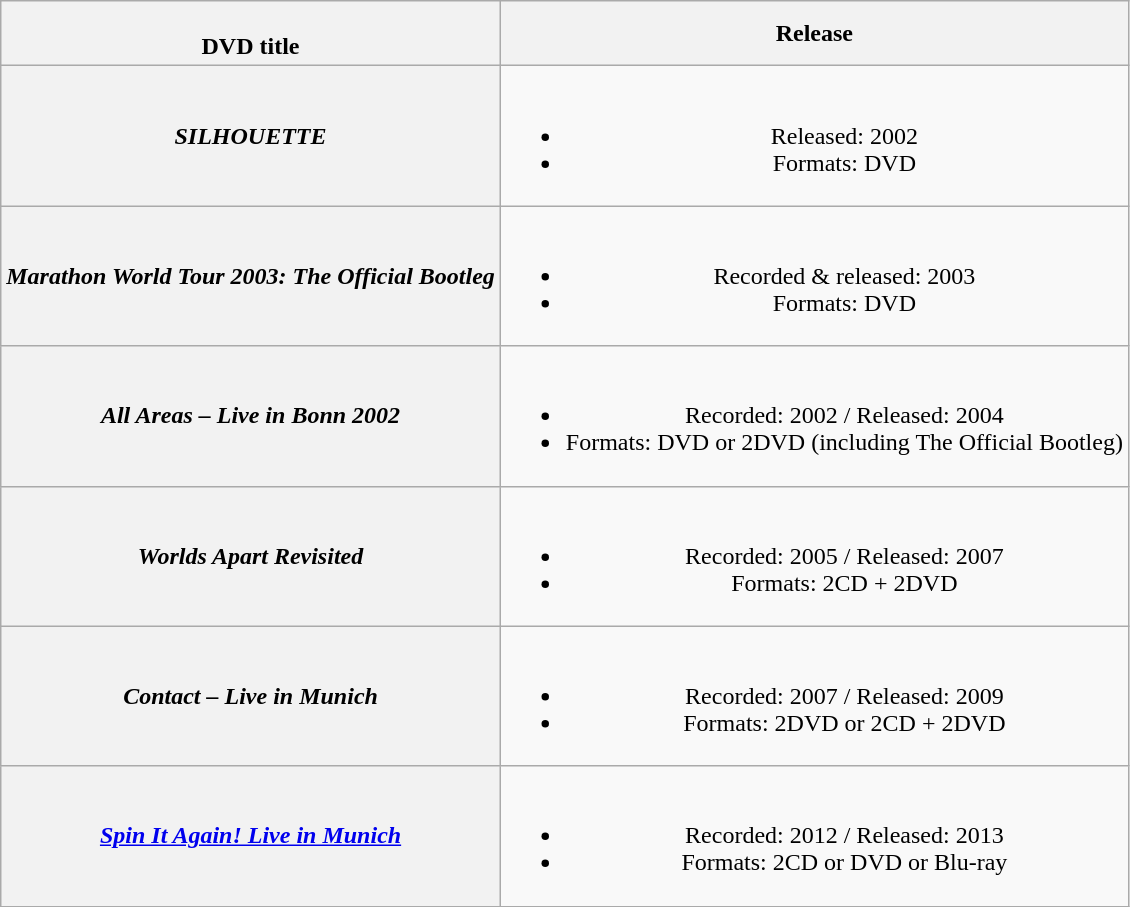<table class="wikitable plainrowheaders" style="text-align:center;">
<tr>
<th scope="col"><br>DVD title<br></th>
<th scope="col">Release</th>
</tr>
<tr>
<th scope="row"><em>SILHOUETTE</em></th>
<td><br><ul><li>Released: 2002</li><li>Formats: DVD</li></ul></td>
</tr>
<tr>
<th scope="row"><em>Marathon World Tour 2003: The Official Bootleg</em></th>
<td><br><ul><li>Recorded & released: 2003</li><li>Formats: DVD</li></ul></td>
</tr>
<tr>
<th scope="row"><em>All Areas – Live in Bonn 2002</em></th>
<td><br><ul><li>Recorded: 2002 / Released: 2004</li><li>Formats: DVD or 2DVD (including The Official Bootleg)</li></ul></td>
</tr>
<tr>
<th scope="row"><em>Worlds Apart Revisited</em></th>
<td><br><ul><li>Recorded: 2005 / Released: 2007</li><li>Formats: 2CD + 2DVD</li></ul></td>
</tr>
<tr>
<th scope="row"><em>Contact – Live in Munich</em></th>
<td><br><ul><li>Recorded: 2007 / Released: 2009</li><li>Formats: 2DVD or 2CD + 2DVD</li></ul></td>
</tr>
<tr>
<th scope="row"><em><a href='#'>Spin It Again! Live in Munich</a></em></th>
<td><br><ul><li>Recorded: 2012 / Released: 2013</li><li>Formats: 2CD or DVD or Blu-ray</li></ul></td>
</tr>
</table>
